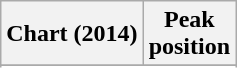<table class="wikitable sortable plainrowheaders">
<tr>
<th>Chart (2014)</th>
<th>Peak<br>position</th>
</tr>
<tr>
</tr>
<tr>
</tr>
<tr>
</tr>
<tr>
</tr>
</table>
